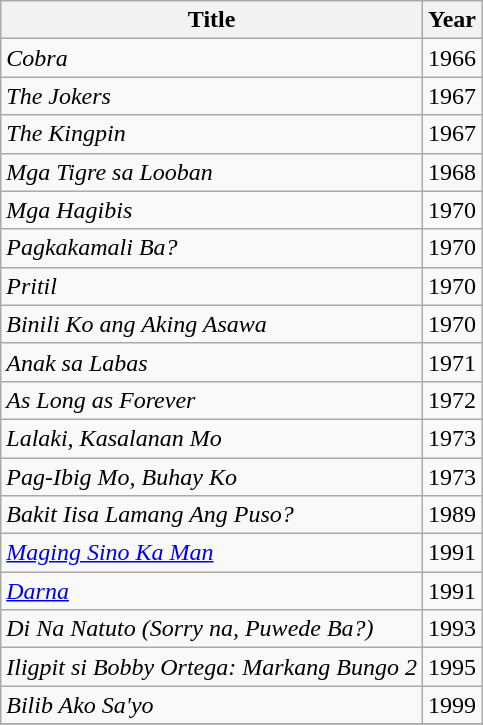<table class="wikitable table">
<tr>
<th>Title</th>
<th>Year</th>
</tr>
<tr>
<td><em>Cobra</em></td>
<td>1966</td>
</tr>
<tr>
<td><em>The Jokers</em></td>
<td>1967</td>
</tr>
<tr>
<td><em>The Kingpin</em></td>
<td>1967</td>
</tr>
<tr>
<td><em>Mga Tigre sa Looban</em></td>
<td>1968</td>
</tr>
<tr>
<td><em>Mga Hagibis</em></td>
<td>1970</td>
</tr>
<tr>
<td><em>Pagkakamali Ba?</em></td>
<td>1970</td>
</tr>
<tr>
<td><em>Pritil</em></td>
<td>1970</td>
</tr>
<tr>
<td><em>Binili Ko ang Aking Asawa</em></td>
<td>1970</td>
</tr>
<tr>
<td><em>Anak sa Labas</em></td>
<td>1971</td>
</tr>
<tr>
<td><em>As Long as Forever</em></td>
<td>1972</td>
</tr>
<tr>
<td><em>Lalaki, Kasalanan Mo</em></td>
<td>1973</td>
</tr>
<tr>
<td><em>Pag-Ibig Mo, Buhay Ko</em></td>
<td>1973</td>
</tr>
<tr>
<td><em>Bakit Iisa Lamang Ang Puso?</em></td>
<td>1989</td>
</tr>
<tr>
<td><em><a href='#'>Maging Sino Ka Man</a></em></td>
<td>1991</td>
</tr>
<tr>
<td><em><a href='#'>Darna</a></em></td>
<td>1991</td>
</tr>
<tr>
<td><em>Di Na Natuto (Sorry na, Puwede Ba?)</em></td>
<td>1993</td>
</tr>
<tr>
<td><em>Iligpit si Bobby Ortega: Markang Bungo 2</em></td>
<td>1995</td>
</tr>
<tr>
<td><em>Bilib Ako Sa'yo</em></td>
<td>1999</td>
</tr>
<tr>
</tr>
</table>
